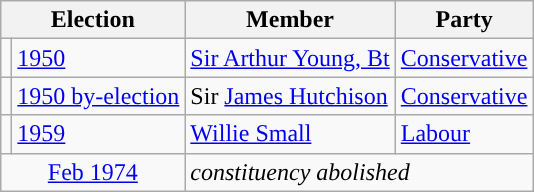<table class="wikitable">
<tr>
<th colspan="2">Election</th>
<th>Member</th>
<th>Party</th>
</tr>
<tr>
<td style="color:inherit;background-color: "></td>
<td><a href='#'>1950</a></td>
<td><a href='#'>Sir Arthur Young, Bt</a></td>
<td><a href='#'>Conservative</a></td>
</tr>
<tr>
<td style="color:inherit;background-color: "></td>
<td><a href='#'>1950 by-election</a></td>
<td>Sir <a href='#'>James Hutchison</a></td>
<td><a href='#'>Conservative</a></td>
</tr>
<tr>
<td style="color:inherit;background-color: "></td>
<td><a href='#'>1959</a></td>
<td><a href='#'>Willie Small</a></td>
<td><a href='#'>Labour</a></td>
</tr>
<tr>
<td colspan="2" align="center"><a href='#'>Feb 1974</a></td>
<td colspan="2"><em>constituency abolished</em></td>
</tr>
</table>
